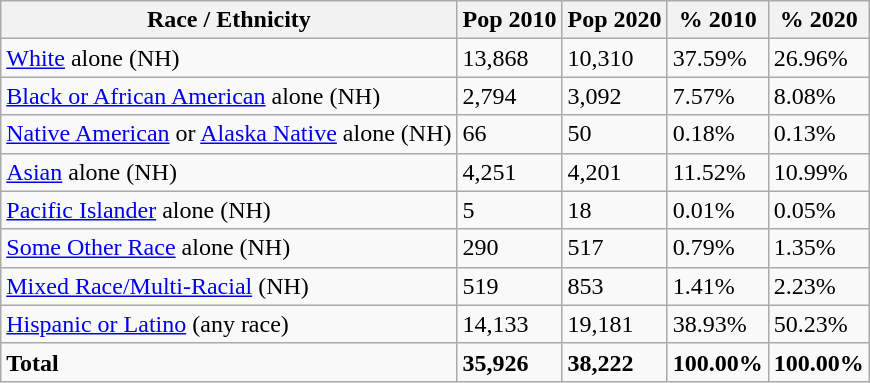<table class="wikitable">
<tr>
<th>Race / Ethnicity</th>
<th>Pop 2010</th>
<th>Pop 2020</th>
<th>% 2010</th>
<th>% 2020</th>
</tr>
<tr>
<td><a href='#'>White</a> alone (NH)</td>
<td>13,868</td>
<td>10,310</td>
<td>37.59%</td>
<td>26.96%</td>
</tr>
<tr>
<td><a href='#'>Black or African American</a> alone (NH)</td>
<td>2,794</td>
<td>3,092</td>
<td>7.57%</td>
<td>8.08%</td>
</tr>
<tr>
<td><a href='#'>Native American</a> or <a href='#'>Alaska Native</a> alone (NH)</td>
<td>66</td>
<td>50</td>
<td>0.18%</td>
<td>0.13%</td>
</tr>
<tr>
<td><a href='#'>Asian</a> alone (NH)</td>
<td>4,251</td>
<td>4,201</td>
<td>11.52%</td>
<td>10.99%</td>
</tr>
<tr>
<td><a href='#'>Pacific Islander</a> alone (NH)</td>
<td>5</td>
<td>18</td>
<td>0.01%</td>
<td>0.05%</td>
</tr>
<tr>
<td><a href='#'>Some Other Race</a> alone (NH)</td>
<td>290</td>
<td>517</td>
<td>0.79%</td>
<td>1.35%</td>
</tr>
<tr>
<td><a href='#'>Mixed Race/Multi-Racial</a> (NH)</td>
<td>519</td>
<td>853</td>
<td>1.41%</td>
<td>2.23%</td>
</tr>
<tr>
<td><a href='#'>Hispanic or Latino</a> (any race)</td>
<td>14,133</td>
<td>19,181</td>
<td>38.93%</td>
<td>50.23%</td>
</tr>
<tr>
<td><strong>Total</strong></td>
<td><strong>35,926</strong></td>
<td><strong>38,222</strong></td>
<td><strong>100.00%</strong></td>
<td><strong>100.00%</strong></td>
</tr>
</table>
